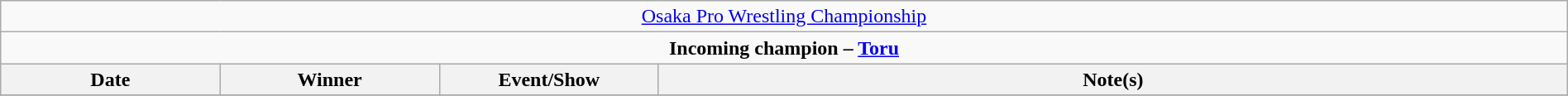<table class="wikitable" style="text-align:center; width:100%;">
<tr>
<td colspan="4" style="text-align: center;"><a href='#'>Osaka Pro Wrestling Championship</a></td>
</tr>
<tr>
<td colspan="4" style="text-align: center;"><strong>Incoming champion – <a href='#'>Toru</a></strong></td>
</tr>
<tr>
<th width=14%>Date</th>
<th width=14%>Winner</th>
<th width=14%>Event/Show</th>
<th width=58%>Note(s)</th>
</tr>
<tr>
</tr>
</table>
